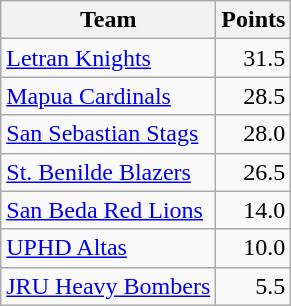<table class=wikitable>
<tr>
<th>Team</th>
<th>Points</th>
</tr>
<tr>
<td> <a href='#'>Letran Knights</a></td>
<td align=right>31.5</td>
</tr>
<tr>
<td> <a href='#'>Mapua Cardinals</a></td>
<td align=right>28.5</td>
</tr>
<tr>
<td> <a href='#'>San Sebastian Stags</a></td>
<td align=right>28.0</td>
</tr>
<tr>
<td> <a href='#'>St. Benilde Blazers</a></td>
<td align=right>26.5</td>
</tr>
<tr>
<td> <a href='#'>San Beda Red Lions</a></td>
<td align=right>14.0</td>
</tr>
<tr>
<td> <a href='#'>UPHD Altas</a></td>
<td align=right>10.0</td>
</tr>
<tr>
<td> <a href='#'>JRU Heavy Bombers</a></td>
<td align=right>5.5</td>
</tr>
</table>
